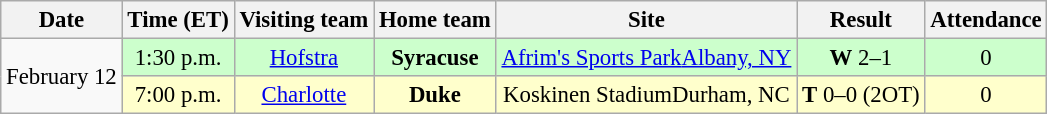<table class="wikitable" style="font-size:95%; text-align: center;">
<tr>
<th>Date</th>
<th>Time (ET)</th>
<th>Visiting team</th>
<th>Home team</th>
<th>Site</th>
<th>Result</th>
<th>Attendance</th>
</tr>
<tr>
<td rowspan=2>February 12</td>
<td style="background:#cfc;">1:30 p.m.</td>
<td style="background:#cfc;"><a href='#'>Hofstra</a></td>
<td style="background:#cfc;"><strong>Syracuse</strong></td>
<td style="background:#cfc;"><a href='#'>Afrim's Sports Park</a><a href='#'>Albany, NY</a></td>
<td style="background:#cfc;"><strong>W</strong> 2–1</td>
<td style="background:#cfc;">0</td>
</tr>
<tr>
<td style="background:#ffc;">7:00 p.m.</td>
<td style="background:#ffc;"><a href='#'>Charlotte</a></td>
<td style="background:#ffc;"><strong>Duke</strong></td>
<td style="background:#ffc;">Koskinen StadiumDurham, NC</td>
<td style="background:#ffc;"><strong>T</strong> 0–0 (2OT)</td>
<td style="background:#ffc;">0</td>
</tr>
</table>
